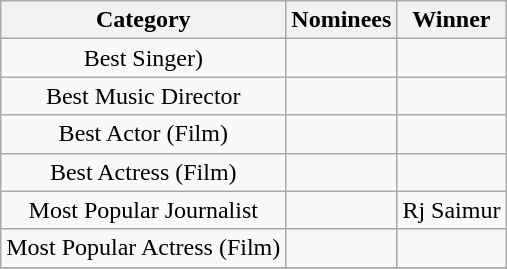<table class="sortable wikitable"  style="text-align: center">
<tr>
<th>Category</th>
<th>Nominees</th>
<th>Winner</th>
</tr>
<tr>
<td>Best Singer)</td>
<td></td>
<td></td>
</tr>
<tr>
<td>Best Music Director</td>
<td></td>
<td></td>
</tr>
<tr>
<td>Best Actor (Film)</td>
<td></td>
<td></td>
</tr>
<tr>
<td>Best Actress (Film)</td>
<td></td>
<td></td>
</tr>
<tr>
<td>Most Popular Journalist</td>
<td></td>
<td>Rj Saimur</td>
</tr>
<tr>
<td>Most Popular Actress (Film)</td>
<td></td>
<td></td>
</tr>
<tr>
</tr>
</table>
